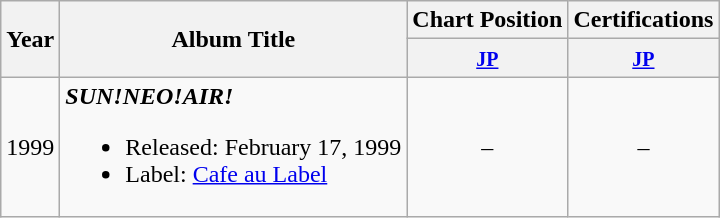<table class="wikitable">
<tr>
<th align="center" rowspan="2">Year</th>
<th align="center" rowspan="2">Album Title</th>
<th align="center">Chart Position</th>
<th align="center">Certifications</th>
</tr>
<tr>
<th align="center"><small><a href='#'>JP</a></small></th>
<th align="center"><small><a href='#'>JP</a></small></th>
</tr>
<tr>
<td align="center" rowspan="1">1999</td>
<td align="left"><strong><em>SUN!NEO!AIR!</em></strong><br><ul><li>Released: February 17, 1999</li><li>Label: <a href='#'>Cafe au Label</a></li></ul></td>
<td align="center">–</td>
<td align="center">–</td>
</tr>
</table>
